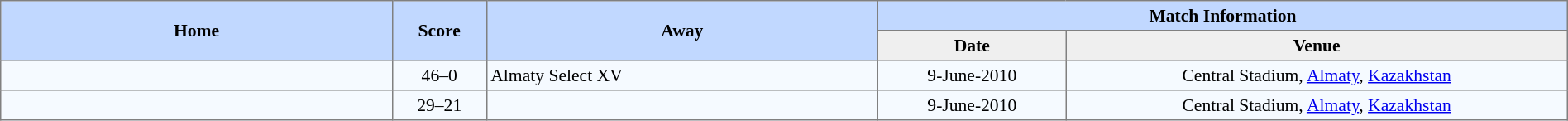<table border=1 style="border-collapse:collapse; font-size:90%; text-align:center;" cellpadding=3 cellspacing=0 width=100%>
<tr bgcolor=#C1D8FF>
<th rowspan=2 width=25%>Home</th>
<th rowspan=2 width=6%>Score</th>
<th rowspan=2 width=25%>Away</th>
<th colspan=6>Match Information</th>
</tr>
<tr bgcolor=#EFEFEF>
<th width=12%>Date</th>
<th width=32%>Venue</th>
</tr>
<tr bgcolor=#F5FAFF>
<td align=right><strong></strong></td>
<td>46–0</td>
<td align=left> Almaty Select XV</td>
<td>9-June-2010</td>
<td>Central Stadium, <a href='#'>Almaty</a>, <a href='#'>Kazakhstan</a></td>
</tr>
<tr bgcolor=#F5FAFF>
<td align=right><strong></strong></td>
<td>29–21</td>
<td align=left></td>
<td>9-June-2010</td>
<td>Central Stadium, <a href='#'>Almaty</a>, <a href='#'>Kazakhstan</a></td>
</tr>
</table>
